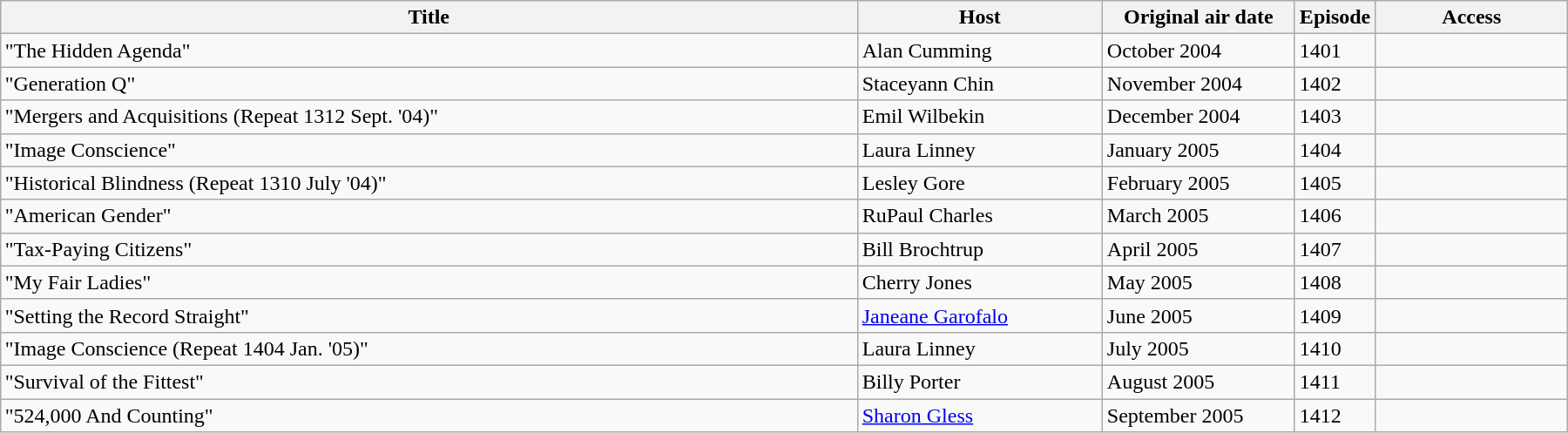<table class="wikitable" style="text-align=center; width:95%; margin:auto;">
<tr>
<th>Title</th>
<th width="180">Host</th>
<th width="140">Original air date</th>
<th width="40">Episode</th>
<th width="140">Access</th>
</tr>
<tr>
<td>"The Hidden Agenda"</td>
<td>Alan Cumming</td>
<td>October 2004</td>
<td>1401</td>
<td></td>
</tr>
<tr>
<td>"Generation Q"</td>
<td>Staceyann Chin</td>
<td>November 2004</td>
<td>1402</td>
<td></td>
</tr>
<tr>
<td>"Mergers and Acquisitions (Repeat 1312 Sept. '04)"</td>
<td>Emil Wilbekin</td>
<td>December 2004</td>
<td>1403</td>
<td></td>
</tr>
<tr>
<td>"Image Conscience"</td>
<td>Laura Linney</td>
<td>January 2005</td>
<td>1404</td>
<td></td>
</tr>
<tr>
<td>"Historical Blindness (Repeat 1310 July '04)"</td>
<td>Lesley Gore</td>
<td>February 2005</td>
<td>1405</td>
<td></td>
</tr>
<tr>
<td>"American Gender"</td>
<td>RuPaul Charles</td>
<td>March 2005</td>
<td>1406</td>
<td></td>
</tr>
<tr>
<td>"Tax-Paying Citizens"</td>
<td>Bill Brochtrup</td>
<td>April 2005</td>
<td>1407</td>
<td></td>
</tr>
<tr>
<td>"My Fair Ladies"</td>
<td>Cherry Jones</td>
<td>May 2005</td>
<td>1408</td>
<td></td>
</tr>
<tr>
<td>"Setting the Record Straight"</td>
<td><a href='#'>Janeane Garofalo</a></td>
<td>June 2005</td>
<td>1409</td>
<td></td>
</tr>
<tr>
<td>"Image Conscience (Repeat 1404 Jan. '05)"</td>
<td>Laura Linney</td>
<td>July 2005</td>
<td>1410</td>
<td></td>
</tr>
<tr>
<td>"Survival of the Fittest"</td>
<td>Billy Porter</td>
<td>August 2005</td>
<td>1411</td>
<td></td>
</tr>
<tr>
<td>"524,000 And Counting"</td>
<td><a href='#'>Sharon Gless</a></td>
<td>September 2005</td>
<td>1412</td>
<td></td>
</tr>
</table>
